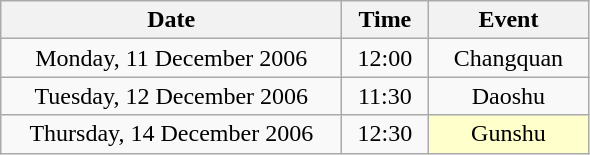<table class = "wikitable" style="text-align:center;">
<tr>
<th width=220>Date</th>
<th width=50>Time</th>
<th width=100>Event</th>
</tr>
<tr>
<td>Monday, 11 December 2006</td>
<td>12:00</td>
<td>Changquan</td>
</tr>
<tr>
<td>Tuesday, 12 December 2006</td>
<td>11:30</td>
<td>Daoshu</td>
</tr>
<tr>
<td>Thursday, 14 December 2006</td>
<td>12:30</td>
<td bgcolor=ffffcc>Gunshu</td>
</tr>
</table>
